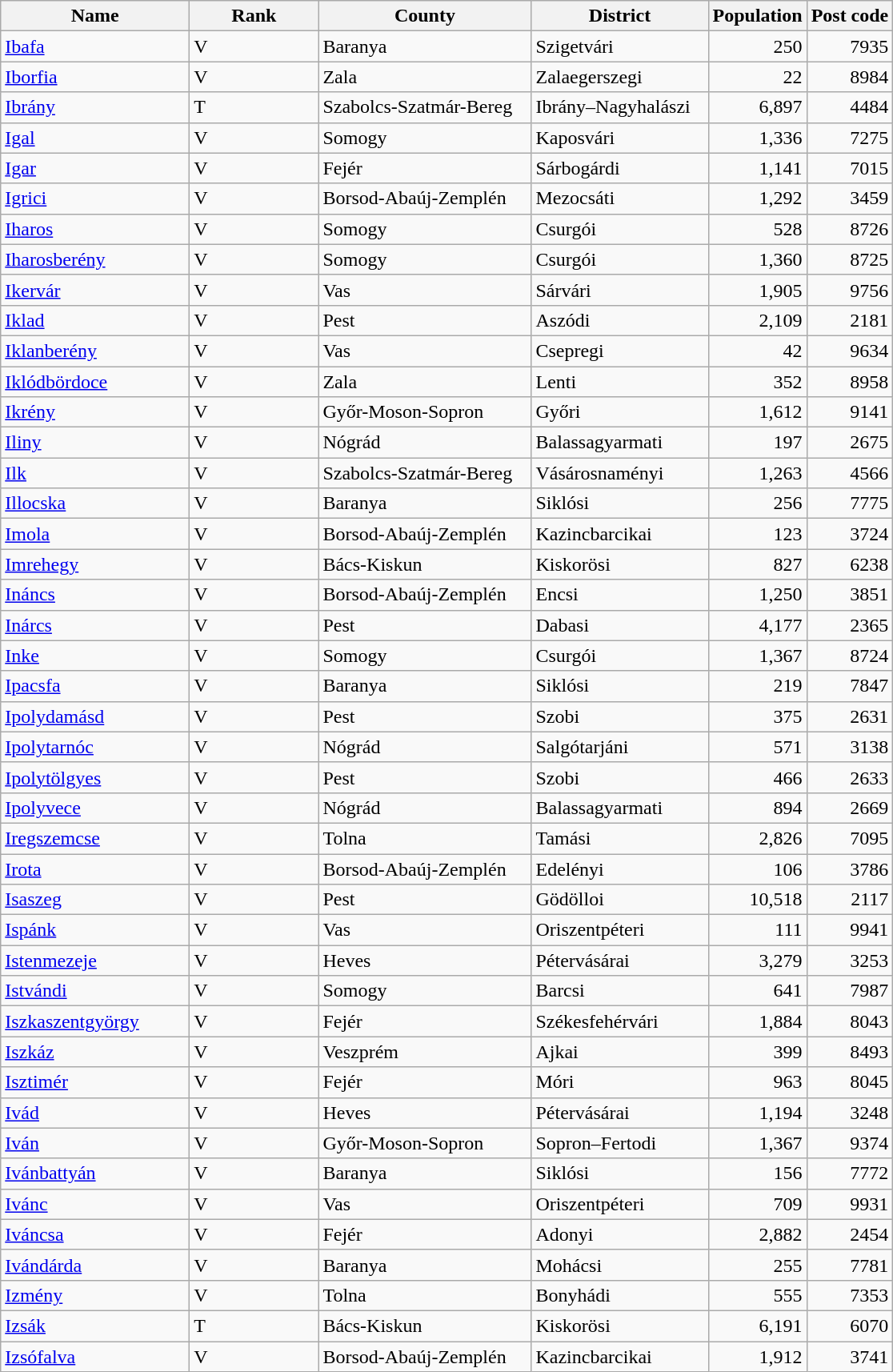<table class=wikitable>
<tr>
<th width=150>Name</th>
<th width=100>Rank</th>
<th width=170>County</th>
<th width=140>District</th>
<th>Population</th>
<th>Post code</th>
</tr>
<tr>
<td><a href='#'>Ibafa</a></td>
<td>V</td>
<td>Baranya</td>
<td>Szigetvári</td>
<td align=right>250</td>
<td align=right>7935</td>
</tr>
<tr>
<td><a href='#'>Iborfia</a></td>
<td>V</td>
<td>Zala</td>
<td>Zalaegerszegi</td>
<td align=right>22</td>
<td align=right>8984</td>
</tr>
<tr>
<td><a href='#'>Ibrány</a></td>
<td>T</td>
<td>Szabolcs-Szatmár-Bereg</td>
<td>Ibrány–Nagyhalászi</td>
<td align=right>6,897</td>
<td align=right>4484</td>
</tr>
<tr>
<td><a href='#'>Igal</a></td>
<td>V</td>
<td>Somogy</td>
<td>Kaposvári</td>
<td align=right>1,336</td>
<td align=right>7275</td>
</tr>
<tr>
<td><a href='#'>Igar</a></td>
<td>V</td>
<td>Fejér</td>
<td>Sárbogárdi</td>
<td align=right>1,141</td>
<td align=right>7015</td>
</tr>
<tr>
<td><a href='#'>Igrici</a></td>
<td>V</td>
<td>Borsod-Abaúj-Zemplén</td>
<td>Mezocsáti</td>
<td align=right>1,292</td>
<td align=right>3459</td>
</tr>
<tr>
<td><a href='#'>Iharos</a></td>
<td>V</td>
<td>Somogy</td>
<td>Csurgói</td>
<td align=right>528</td>
<td align=right>8726</td>
</tr>
<tr>
<td><a href='#'>Iharosberény</a></td>
<td>V</td>
<td>Somogy</td>
<td>Csurgói</td>
<td align=right>1,360</td>
<td align=right>8725</td>
</tr>
<tr>
<td><a href='#'>Ikervár</a></td>
<td>V</td>
<td>Vas</td>
<td>Sárvári</td>
<td align=right>1,905</td>
<td align=right>9756</td>
</tr>
<tr>
<td><a href='#'>Iklad</a></td>
<td>V</td>
<td>Pest</td>
<td>Aszódi</td>
<td align=right>2,109</td>
<td align=right>2181</td>
</tr>
<tr>
<td><a href='#'>Iklanberény</a></td>
<td>V</td>
<td>Vas</td>
<td>Csepregi</td>
<td align=right>42</td>
<td align=right>9634</td>
</tr>
<tr>
<td><a href='#'>Iklódbördoce</a></td>
<td>V</td>
<td>Zala</td>
<td>Lenti</td>
<td align=right>352</td>
<td align=right>8958</td>
</tr>
<tr>
<td><a href='#'>Ikrény</a></td>
<td>V</td>
<td>Győr-Moson-Sopron</td>
<td>Győri</td>
<td align=right>1,612</td>
<td align=right>9141</td>
</tr>
<tr>
<td><a href='#'>Iliny</a></td>
<td>V</td>
<td>Nógrád</td>
<td>Balassagyarmati</td>
<td align=right>197</td>
<td align=right>2675</td>
</tr>
<tr>
<td><a href='#'>Ilk</a></td>
<td>V</td>
<td>Szabolcs-Szatmár-Bereg</td>
<td>Vásárosnaményi</td>
<td align=right>1,263</td>
<td align=right>4566</td>
</tr>
<tr>
<td><a href='#'>Illocska</a></td>
<td>V</td>
<td>Baranya</td>
<td>Siklósi</td>
<td align=right>256</td>
<td align=right>7775</td>
</tr>
<tr>
<td><a href='#'>Imola</a></td>
<td>V</td>
<td>Borsod-Abaúj-Zemplén</td>
<td>Kazincbarcikai</td>
<td align=right>123</td>
<td align=right>3724</td>
</tr>
<tr>
<td><a href='#'>Imrehegy</a></td>
<td>V</td>
<td>Bács-Kiskun</td>
<td>Kiskorösi</td>
<td align=right>827</td>
<td align=right>6238</td>
</tr>
<tr>
<td><a href='#'>Ináncs</a></td>
<td>V</td>
<td>Borsod-Abaúj-Zemplén</td>
<td>Encsi</td>
<td align=right>1,250</td>
<td align=right>3851</td>
</tr>
<tr>
<td><a href='#'>Inárcs</a></td>
<td>V</td>
<td>Pest</td>
<td>Dabasi</td>
<td align=right>4,177</td>
<td align=right>2365</td>
</tr>
<tr>
<td><a href='#'>Inke</a></td>
<td>V</td>
<td>Somogy</td>
<td>Csurgói</td>
<td align=right>1,367</td>
<td align=right>8724</td>
</tr>
<tr>
<td><a href='#'>Ipacsfa</a></td>
<td>V</td>
<td>Baranya</td>
<td>Siklósi</td>
<td align=right>219</td>
<td align=right>7847</td>
</tr>
<tr>
<td><a href='#'>Ipolydamásd</a></td>
<td>V</td>
<td>Pest</td>
<td>Szobi</td>
<td align=right>375</td>
<td align=right>2631</td>
</tr>
<tr>
<td><a href='#'>Ipolytarnóc</a></td>
<td>V</td>
<td>Nógrád</td>
<td>Salgótarjáni</td>
<td align=right>571</td>
<td align=right>3138</td>
</tr>
<tr>
<td><a href='#'>Ipolytölgyes</a></td>
<td>V</td>
<td>Pest</td>
<td>Szobi</td>
<td align=right>466</td>
<td align=right>2633</td>
</tr>
<tr>
<td><a href='#'>Ipolyvece</a></td>
<td>V</td>
<td>Nógrád</td>
<td>Balassagyarmati</td>
<td align=right>894</td>
<td align=right>2669</td>
</tr>
<tr>
<td><a href='#'>Iregszemcse</a></td>
<td>V</td>
<td>Tolna</td>
<td>Tamási</td>
<td align=right>2,826</td>
<td align=right>7095</td>
</tr>
<tr>
<td><a href='#'>Irota</a></td>
<td>V</td>
<td>Borsod-Abaúj-Zemplén</td>
<td>Edelényi</td>
<td align=right>106</td>
<td align=right>3786</td>
</tr>
<tr>
<td><a href='#'>Isaszeg</a></td>
<td>V</td>
<td>Pest</td>
<td>Gödölloi</td>
<td align=right>10,518</td>
<td align=right>2117</td>
</tr>
<tr>
<td><a href='#'>Ispánk</a></td>
<td>V</td>
<td>Vas</td>
<td>Oriszentpéteri</td>
<td align=right>111</td>
<td align=right>9941</td>
</tr>
<tr>
<td><a href='#'>Istenmezeje</a></td>
<td>V</td>
<td>Heves</td>
<td>Pétervásárai</td>
<td align=right>3,279</td>
<td align=right>3253</td>
</tr>
<tr>
<td><a href='#'>Istvándi</a></td>
<td>V</td>
<td>Somogy</td>
<td>Barcsi</td>
<td align=right>641</td>
<td align=right>7987</td>
</tr>
<tr>
<td><a href='#'>Iszkaszentgyörgy</a></td>
<td>V</td>
<td>Fejér</td>
<td>Székesfehérvári</td>
<td align=right>1,884</td>
<td align=right>8043</td>
</tr>
<tr>
<td><a href='#'>Iszkáz</a></td>
<td>V</td>
<td>Veszprém</td>
<td>Ajkai</td>
<td align=right>399</td>
<td align=right>8493</td>
</tr>
<tr>
<td><a href='#'>Isztimér</a></td>
<td>V</td>
<td>Fejér</td>
<td>Móri</td>
<td align=right>963</td>
<td align=right>8045</td>
</tr>
<tr>
<td><a href='#'>Ivád</a></td>
<td>V</td>
<td>Heves</td>
<td>Pétervásárai</td>
<td align=right>1,194</td>
<td align=right>3248</td>
</tr>
<tr>
<td><a href='#'>Iván</a></td>
<td>V</td>
<td>Győr-Moson-Sopron</td>
<td>Sopron–Fertodi</td>
<td align=right>1,367</td>
<td align=right>9374</td>
</tr>
<tr>
<td><a href='#'>Ivánbattyán</a></td>
<td>V</td>
<td>Baranya</td>
<td>Siklósi</td>
<td align=right>156</td>
<td align=right>7772</td>
</tr>
<tr>
<td><a href='#'>Ivánc</a></td>
<td>V</td>
<td>Vas</td>
<td>Oriszentpéteri</td>
<td align=right>709</td>
<td align=right>9931</td>
</tr>
<tr>
<td><a href='#'>Iváncsa</a></td>
<td>V</td>
<td>Fejér</td>
<td>Adonyi</td>
<td align=right>2,882</td>
<td align=right>2454</td>
</tr>
<tr>
<td><a href='#'>Ivándárda</a></td>
<td>V</td>
<td>Baranya</td>
<td>Mohácsi</td>
<td align=right>255</td>
<td align=right>7781</td>
</tr>
<tr>
<td><a href='#'>Izmény</a></td>
<td>V</td>
<td>Tolna</td>
<td>Bonyhádi</td>
<td align=right>555</td>
<td align=right>7353</td>
</tr>
<tr>
<td><a href='#'>Izsák</a></td>
<td>T</td>
<td>Bács-Kiskun</td>
<td>Kiskorösi</td>
<td align=right>6,191</td>
<td align=right>6070</td>
</tr>
<tr>
<td><a href='#'>Izsófalva</a></td>
<td>V</td>
<td>Borsod-Abaúj-Zemplén</td>
<td>Kazincbarcikai</td>
<td align=right>1,912</td>
<td align=right>3741</td>
</tr>
</table>
